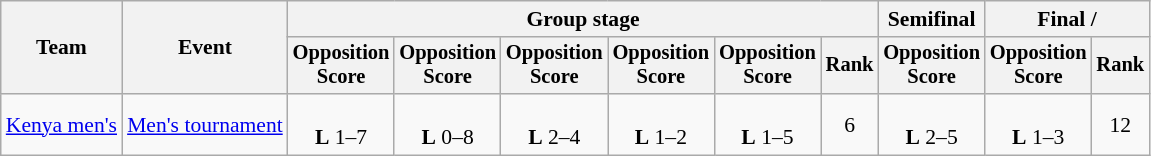<table class="wikitable" style="font-size:90%">
<tr>
<th rowspan=2>Team</th>
<th rowspan=2>Event</th>
<th colspan=6>Group stage</th>
<th>Semifinal</th>
<th colspan=2>Final / </th>
</tr>
<tr style="font-size:95%">
<th>Opposition<br>Score</th>
<th>Opposition<br>Score</th>
<th>Opposition<br>Score</th>
<th>Opposition<br>Score</th>
<th>Opposition<br>Score</th>
<th>Rank</th>
<th>Opposition<br>Score</th>
<th>Opposition<br>Score</th>
<th>Rank</th>
</tr>
<tr align=center>
<td align=left><a href='#'>Kenya men's</a></td>
<td align=left><a href='#'>Men's tournament</a></td>
<td><br><strong>L</strong> 1–7</td>
<td><br><strong>L</strong> 0–8</td>
<td><br><strong>L</strong> 2–4</td>
<td><br><strong>L</strong> 1–2</td>
<td><br><strong>L</strong> 1–5</td>
<td>6</td>
<td><br><strong>L</strong> 2–5</td>
<td><br><strong>L</strong> 1–3</td>
<td>12</td>
</tr>
</table>
